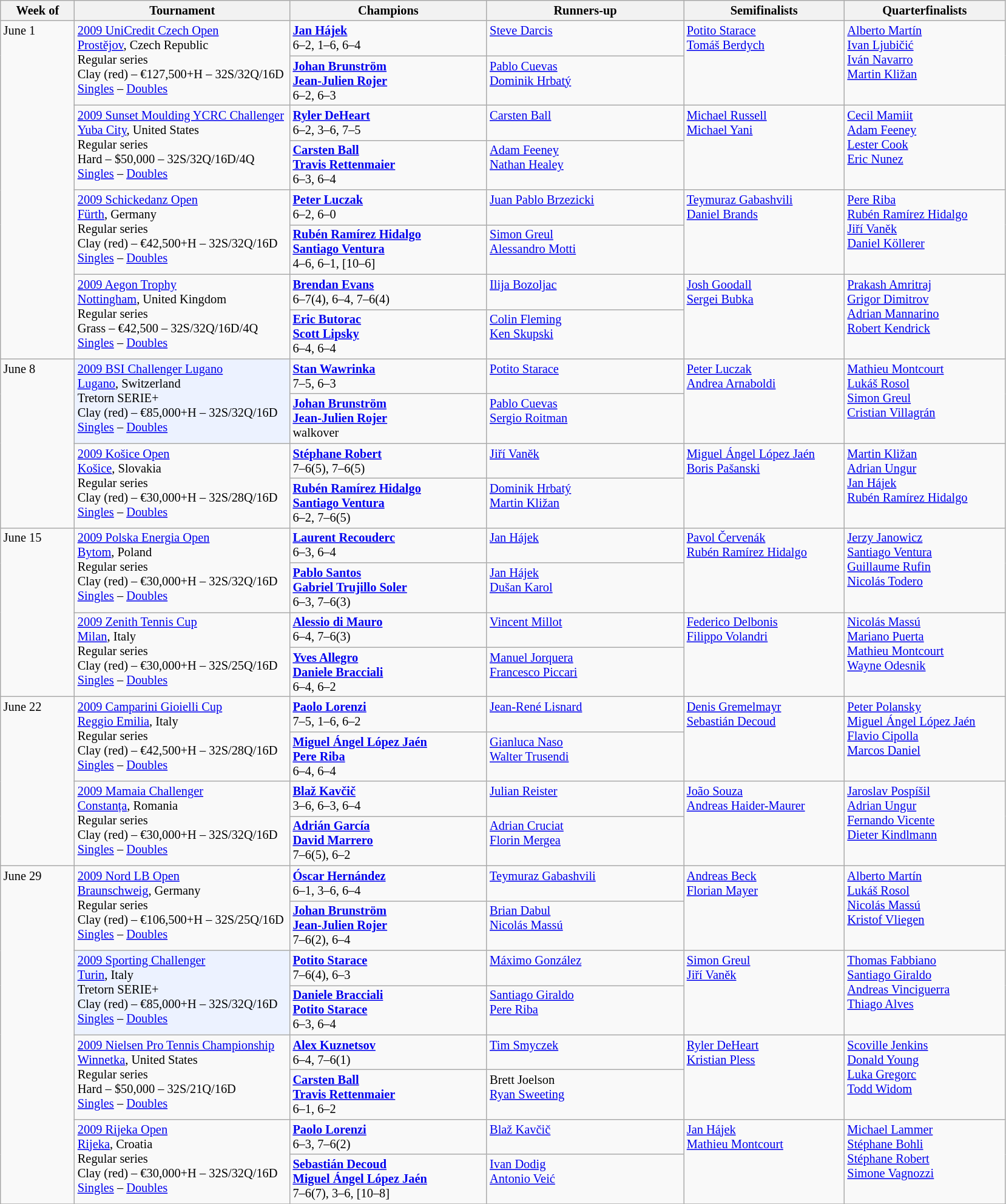<table class="wikitable" style="font-size:85%;">
<tr>
<th width="75">Week of</th>
<th width="230">Tournament</th>
<th width="210">Champions</th>
<th width="210">Runners-up</th>
<th width="170">Semifinalists</th>
<th width="170">Quarterfinalists</th>
</tr>
<tr valign=top>
<td rowspan=8>June 1</td>
<td rowspan=2><a href='#'>2009 UniCredit Czech Open</a><br> <a href='#'>Prostějov</a>, Czech Republic<br>Regular series<br>Clay (red) – €127,500+H – 32S/32Q/16D<br><a href='#'>Singles</a> – <a href='#'>Doubles</a></td>
<td> <strong><a href='#'>Jan Hájek</a></strong> <br>6–2, 1–6, 6–4</td>
<td> <a href='#'>Steve Darcis</a></td>
<td rowspan=2> <a href='#'>Potito Starace</a><br> <a href='#'>Tomáš Berdych</a></td>
<td rowspan=2> <a href='#'>Alberto Martín</a><br> <a href='#'>Ivan Ljubičić</a><br> <a href='#'>Iván Navarro</a><br> <a href='#'>Martin Kližan</a></td>
</tr>
<tr valign=top>
<td> <strong><a href='#'>Johan Brunström</a></strong><br> <strong><a href='#'>Jean-Julien Rojer</a></strong><br>6–2, 6–3</td>
<td> <a href='#'>Pablo Cuevas</a><br> <a href='#'>Dominik Hrbatý</a></td>
</tr>
<tr valign=top>
<td rowspan=2><a href='#'>2009 Sunset Moulding YCRC Challenger</a><br><a href='#'>Yuba City</a>, United States<br>Regular series<br>Hard – $50,000 – 32S/32Q/16D/4Q<br><a href='#'>Singles</a> – <a href='#'>Doubles</a></td>
<td> <strong><a href='#'>Ryler DeHeart</a></strong><br>6–2, 3–6, 7–5</td>
<td> <a href='#'>Carsten Ball</a></td>
<td rowspan=2> <a href='#'>Michael Russell</a><br> <a href='#'>Michael Yani</a></td>
<td rowspan=2> <a href='#'>Cecil Mamiit</a><br> <a href='#'>Adam Feeney</a><br>  <a href='#'>Lester Cook</a><br> <a href='#'>Eric Nunez</a></td>
</tr>
<tr valign=top>
<td> <strong><a href='#'>Carsten Ball</a></strong><br> <strong><a href='#'>Travis Rettenmaier</a></strong><br>6–3, 6–4</td>
<td> <a href='#'>Adam Feeney</a><br> <a href='#'>Nathan Healey</a></td>
</tr>
<tr valign=top>
<td rowspan=2><a href='#'>2009 Schickedanz Open</a><br> <a href='#'>Fürth</a>, Germany<br>Regular series<br>Clay (red) – €42,500+H – 32S/32Q/16D<br><a href='#'>Singles</a> – <a href='#'>Doubles</a></td>
<td> <strong><a href='#'>Peter Luczak</a></strong><br>6–2, 6–0</td>
<td> <a href='#'>Juan Pablo Brzezicki</a></td>
<td rowspan=2> <a href='#'>Teymuraz Gabashvili</a><br> <a href='#'>Daniel Brands</a></td>
<td rowspan=2> <a href='#'>Pere Riba</a><br> <a href='#'>Rubén Ramírez Hidalgo</a><br> <a href='#'>Jiří Vaněk</a><br> <a href='#'>Daniel Köllerer</a></td>
</tr>
<tr valign=top>
<td> <strong><a href='#'>Rubén Ramírez Hidalgo</a></strong><br> <strong><a href='#'>Santiago Ventura</a></strong><br>4–6, 6–1, [10–6]</td>
<td> <a href='#'>Simon Greul</a><br> <a href='#'>Alessandro Motti</a></td>
</tr>
<tr valign=top>
<td rowspan=2><a href='#'>2009 Aegon Trophy</a><br> <a href='#'>Nottingham</a>, United Kingdom<br>Regular series<br>Grass – €42,500 – 32S/32Q/16D/4Q<br><a href='#'>Singles</a> – <a href='#'>Doubles</a></td>
<td> <strong><a href='#'>Brendan Evans</a></strong><br>6–7(4), 6–4, 7–6(4)</td>
<td> <a href='#'>Ilija Bozoljac</a></td>
<td rowspan=2> <a href='#'>Josh Goodall</a><br> <a href='#'>Sergei Bubka</a></td>
<td rowspan=2> <a href='#'>Prakash Amritraj</a><br> <a href='#'>Grigor Dimitrov</a><br> <a href='#'>Adrian Mannarino</a><br> <a href='#'>Robert Kendrick</a></td>
</tr>
<tr valign=top>
<td> <strong><a href='#'>Eric Butorac</a></strong><br> <strong><a href='#'>Scott Lipsky</a></strong><br>6–4, 6–4</td>
<td> <a href='#'>Colin Fleming</a><br> <a href='#'>Ken Skupski</a></td>
</tr>
<tr valign=top>
<td rowspan=4>June 8</td>
<td bgcolor="#ECF2FF" rowspan=2><a href='#'>2009 BSI Challenger Lugano</a><br> <a href='#'>Lugano</a>, Switzerland<br>Tretorn SERIE+<br>Clay (red) – €85,000+H – 32S/32Q/16D<br><a href='#'>Singles</a> – <a href='#'>Doubles</a></td>
<td> <strong><a href='#'>Stan Wawrinka</a></strong><br>7–5, 6–3</td>
<td> <a href='#'>Potito Starace</a></td>
<td rowspan=2> <a href='#'>Peter Luczak</a><br> <a href='#'>Andrea Arnaboldi</a></td>
<td rowspan=2> <a href='#'>Mathieu Montcourt</a><br> <a href='#'>Lukáš Rosol</a><br> <a href='#'>Simon Greul</a><br> <a href='#'>Cristian Villagrán</a></td>
</tr>
<tr valign=top>
<td> <strong><a href='#'>Johan Brunström</a></strong><br> <strong><a href='#'>Jean-Julien Rojer</a></strong><br>walkover</td>
<td> <a href='#'>Pablo Cuevas</a><br> <a href='#'>Sergio Roitman</a></td>
</tr>
<tr valign=top>
<td rowspan=2><a href='#'>2009 Košice Open</a><br> <a href='#'>Košice</a>, Slovakia<br>Regular series<br>Clay (red) – €30,000+H – 32S/28Q/16D<br><a href='#'>Singles</a> – <a href='#'>Doubles</a></td>
<td> <strong><a href='#'>Stéphane Robert</a></strong><br>7–6(5), 7–6(5)</td>
<td> <a href='#'>Jiří Vaněk</a></td>
<td rowspan=2> <a href='#'>Miguel Ángel López Jaén</a><br> <a href='#'>Boris Pašanski</a></td>
<td rowspan=2> <a href='#'>Martin Kližan</a><br> <a href='#'>Adrian Ungur</a><br> <a href='#'>Jan Hájek</a><br> <a href='#'>Rubén Ramírez Hidalgo</a></td>
</tr>
<tr valign=top>
<td> <strong><a href='#'>Rubén Ramírez Hidalgo</a></strong><br> <strong><a href='#'>Santiago Ventura</a></strong><br>6–2, 7–6(5)</td>
<td> <a href='#'>Dominik Hrbatý</a><br> <a href='#'>Martin Kližan</a></td>
</tr>
<tr valign=top>
<td rowspan=4>June 15</td>
<td rowspan=2><a href='#'>2009 Polska Energia Open</a><br> <a href='#'>Bytom</a>, Poland<br>Regular series<br>Clay (red) – €30,000+H – 32S/32Q/16D<br><a href='#'>Singles</a> – <a href='#'>Doubles</a></td>
<td> <strong><a href='#'>Laurent Recouderc</a></strong><br>6–3, 6–4</td>
<td> <a href='#'>Jan Hájek</a></td>
<td rowspan=2> <a href='#'>Pavol Červenák</a><br> <a href='#'>Rubén Ramírez Hidalgo</a></td>
<td rowspan=2> <a href='#'>Jerzy Janowicz</a><br> <a href='#'>Santiago Ventura</a><br> <a href='#'>Guillaume Rufin</a><br> <a href='#'>Nicolás Todero</a></td>
</tr>
<tr valign=top>
<td> <strong><a href='#'>Pablo Santos</a></strong><br> <strong><a href='#'>Gabriel Trujillo Soler</a></strong><br>6–3, 7–6(3)</td>
<td> <a href='#'>Jan Hájek</a><br> <a href='#'>Dušan Karol</a></td>
</tr>
<tr valign=top>
<td rowspan=2><a href='#'>2009 Zenith Tennis Cup</a><br> <a href='#'>Milan</a>, Italy<br>Regular series<br>Clay (red) – €30,000+H – 32S/25Q/16D<br><a href='#'>Singles</a> – <a href='#'>Doubles</a></td>
<td> <strong><a href='#'>Alessio di Mauro</a></strong><br>6–4, 7–6(3)</td>
<td> <a href='#'>Vincent Millot</a></td>
<td rowspan=2> <a href='#'>Federico Delbonis</a><br> <a href='#'>Filippo Volandri</a></td>
<td rowspan=2> <a href='#'>Nicolás Massú</a><br> <a href='#'>Mariano Puerta</a><br> <a href='#'>Mathieu Montcourt</a><br> <a href='#'>Wayne Odesnik</a></td>
</tr>
<tr valign=top>
<td> <strong><a href='#'>Yves Allegro</a></strong><br> <strong><a href='#'>Daniele Bracciali</a></strong><br>6–4, 6–2</td>
<td> <a href='#'>Manuel Jorquera</a><br> <a href='#'>Francesco Piccari</a></td>
</tr>
<tr valign=top>
<td rowspan=4>June 22</td>
<td rowspan=2><a href='#'>2009 Camparini Gioielli Cup</a><br> <a href='#'>Reggio Emilia</a>, Italy<br>Regular series<br>Clay (red) – €42,500+H – 32S/28Q/16D<br><a href='#'>Singles</a> – <a href='#'>Doubles</a></td>
<td> <strong><a href='#'>Paolo Lorenzi</a></strong><br>7–5, 1–6, 6–2</td>
<td> <a href='#'>Jean-René Lisnard</a></td>
<td rowspan=2> <a href='#'>Denis Gremelmayr</a><br> <a href='#'>Sebastián Decoud</a></td>
<td rowspan=2> <a href='#'>Peter Polansky</a><br> <a href='#'>Miguel Ángel López Jaén</a><br> <a href='#'>Flavio Cipolla</a><br> <a href='#'>Marcos Daniel</a></td>
</tr>
<tr valign=top>
<td> <strong><a href='#'>Miguel Ángel López Jaén</a></strong><br> <strong><a href='#'>Pere Riba</a></strong><br>6–4, 6–4</td>
<td> <a href='#'>Gianluca Naso</a><br> <a href='#'>Walter Trusendi</a></td>
</tr>
<tr valign=top>
<td rowspan=2><a href='#'>2009 Mamaia Challenger</a><br> <a href='#'>Constanța</a>, Romania<br>Regular series<br>Clay (red) – €30,000+H – 32S/32Q/16D<br><a href='#'>Singles</a> – <a href='#'>Doubles</a></td>
<td> <strong><a href='#'>Blaž Kavčič</a></strong><br>3–6, 6–3, 6–4</td>
<td> <a href='#'>Julian Reister</a></td>
<td rowspan=2> <a href='#'>João Souza</a><br> <a href='#'>Andreas Haider-Maurer</a></td>
<td rowspan=2> <a href='#'>Jaroslav Pospíšil</a><br> <a href='#'>Adrian Ungur</a><br> <a href='#'>Fernando Vicente</a><br> <a href='#'>Dieter Kindlmann</a></td>
</tr>
<tr valign=top>
<td> <strong><a href='#'>Adrián García</a></strong><br> <strong><a href='#'>David Marrero</a></strong><br>7–6(5), 6–2</td>
<td> <a href='#'>Adrian Cruciat</a><br> <a href='#'>Florin Mergea</a></td>
</tr>
<tr valign=top>
<td rowspan=8>June 29</td>
<td rowspan=2><a href='#'>2009 Nord LB Open</a><br> <a href='#'>Braunschweig</a>, Germany<br>Regular series<br>Clay (red) – €106,500+H – 32S/25Q/16D<br><a href='#'>Singles</a> – <a href='#'>Doubles</a></td>
<td> <strong><a href='#'>Óscar Hernández</a></strong><br>6–1, 3–6, 6–4</td>
<td> <a href='#'>Teymuraz Gabashvili</a></td>
<td rowspan=2> <a href='#'>Andreas Beck</a><br> <a href='#'>Florian Mayer</a></td>
<td rowspan=2> <a href='#'>Alberto Martín</a><br> <a href='#'>Lukáš Rosol</a><br> <a href='#'>Nicolás Massú</a><br> <a href='#'>Kristof Vliegen</a></td>
</tr>
<tr valign=top>
<td> <strong><a href='#'>Johan Brunström</a></strong><br> <strong><a href='#'>Jean-Julien Rojer</a></strong><br>7–6(2), 6–4</td>
<td> <a href='#'>Brian Dabul</a><br> <a href='#'>Nicolás Massú</a></td>
</tr>
<tr valign=top>
<td bgcolor="#ECF2FF" rowspan=2><a href='#'>2009 Sporting Challenger</a><br> <a href='#'>Turin</a>, Italy<br>Tretorn SERIE+<br>Clay (red) – €85,000+H – 32S/32Q/16D<br><a href='#'>Singles</a> – <a href='#'>Doubles</a></td>
<td> <strong><a href='#'>Potito Starace</a></strong><br>7–6(4), 6–3</td>
<td> <a href='#'>Máximo González</a></td>
<td rowspan=2> <a href='#'>Simon Greul</a><br> <a href='#'>Jiří Vaněk</a></td>
<td rowspan=2> <a href='#'>Thomas Fabbiano</a><br> <a href='#'>Santiago Giraldo</a><br> <a href='#'>Andreas Vinciguerra</a><br> <a href='#'>Thiago Alves</a></td>
</tr>
<tr valign=top>
<td> <strong><a href='#'>Daniele Bracciali</a></strong><br> <strong><a href='#'>Potito Starace</a></strong> <br>6–3, 6–4</td>
<td> <a href='#'>Santiago Giraldo</a><br> <a href='#'>Pere Riba</a></td>
</tr>
<tr valign=top>
<td rowspan=2><a href='#'>2009 Nielsen Pro Tennis Championship</a><br> <a href='#'>Winnetka</a>, United States<br>Regular series<br>Hard – $50,000 – 32S/21Q/16D<br><a href='#'>Singles</a> – <a href='#'>Doubles</a></td>
<td> <strong><a href='#'>Alex Kuznetsov</a></strong><br>6–4, 7–6(1)</td>
<td> <a href='#'>Tim Smyczek</a></td>
<td rowspan=2> <a href='#'>Ryler DeHeart</a><br> <a href='#'>Kristian Pless</a></td>
<td rowspan=2> <a href='#'>Scoville Jenkins</a><br> <a href='#'>Donald Young</a><br> <a href='#'>Luka Gregorc</a><br> <a href='#'>Todd Widom</a></td>
</tr>
<tr valign=top>
<td> <strong><a href='#'>Carsten Ball</a></strong><br> <strong><a href='#'>Travis Rettenmaier</a></strong><br>6–1, 6–2</td>
<td> Brett Joelson<br> <a href='#'>Ryan Sweeting</a></td>
</tr>
<tr valign=top>
<td rowspan=2><a href='#'>2009 Rijeka Open</a><br> <a href='#'>Rijeka</a>, Croatia<br>Regular series<br>Clay (red) – €30,000+H – 32S/32Q/16D<br><a href='#'>Singles</a> – <a href='#'>Doubles</a></td>
<td> <strong><a href='#'>Paolo Lorenzi</a></strong><br>6–3, 7–6(2)</td>
<td> <a href='#'>Blaž Kavčič</a></td>
<td rowspan=2> <a href='#'>Jan Hájek</a><br> <a href='#'>Mathieu Montcourt</a></td>
<td rowspan=2> <a href='#'>Michael Lammer</a><br> <a href='#'>Stéphane Bohli</a><br> <a href='#'>Stéphane Robert</a><br> <a href='#'>Simone Vagnozzi</a></td>
</tr>
<tr valign=top>
<td> <strong><a href='#'>Sebastián Decoud</a></strong><br> <strong><a href='#'>Miguel Ángel López Jaén</a></strong><br>7–6(7), 3–6, [10–8]</td>
<td> <a href='#'>Ivan Dodig</a><br> <a href='#'>Antonio Veić</a></td>
</tr>
<tr valign=top>
</tr>
</table>
